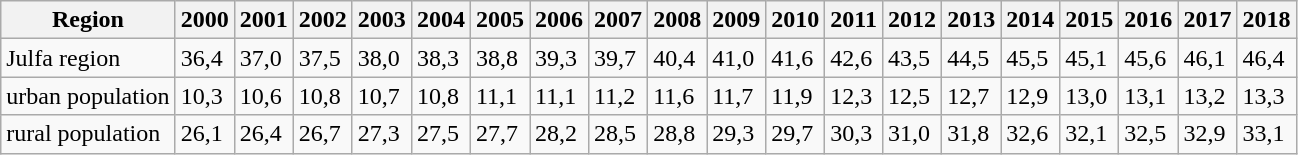<table class="wikitable">
<tr>
<th>Region</th>
<th>2000</th>
<th>2001</th>
<th>2002</th>
<th>2003</th>
<th>2004</th>
<th>2005</th>
<th>2006</th>
<th>2007</th>
<th>2008</th>
<th>2009</th>
<th>2010</th>
<th>2011</th>
<th>2012</th>
<th>2013</th>
<th>2014</th>
<th>2015</th>
<th>2016</th>
<th>2017</th>
<th>2018</th>
</tr>
<tr>
<td>Julfa region</td>
<td>36,4</td>
<td>37,0</td>
<td>37,5</td>
<td>38,0</td>
<td>38,3</td>
<td>38,8</td>
<td>39,3</td>
<td>39,7</td>
<td>40,4</td>
<td>41,0</td>
<td>41,6</td>
<td>42,6</td>
<td>43,5</td>
<td>44,5</td>
<td>45,5</td>
<td>45,1</td>
<td>45,6</td>
<td>46,1</td>
<td>46,4</td>
</tr>
<tr>
<td>urban population</td>
<td>10,3</td>
<td>10,6</td>
<td>10,8</td>
<td>10,7</td>
<td>10,8</td>
<td>11,1</td>
<td>11,1</td>
<td>11,2</td>
<td>11,6</td>
<td>11,7</td>
<td>11,9</td>
<td>12,3</td>
<td>12,5</td>
<td>12,7</td>
<td>12,9</td>
<td>13,0</td>
<td>13,1</td>
<td>13,2</td>
<td>13,3</td>
</tr>
<tr>
<td>rural population</td>
<td>26,1</td>
<td>26,4</td>
<td>26,7</td>
<td>27,3</td>
<td>27,5</td>
<td>27,7</td>
<td>28,2</td>
<td>28,5</td>
<td>28,8</td>
<td>29,3</td>
<td>29,7</td>
<td>30,3</td>
<td>31,0</td>
<td>31,8</td>
<td>32,6</td>
<td>32,1</td>
<td>32,5</td>
<td>32,9</td>
<td>33,1</td>
</tr>
</table>
